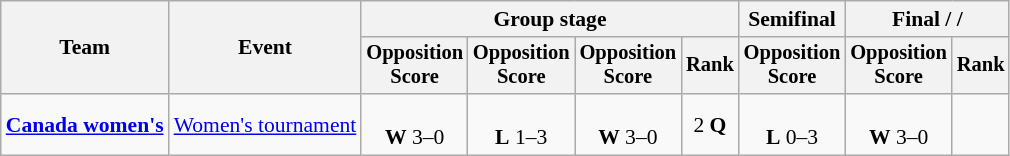<table class="wikitable" style="text-align:center; font-size:90%">
<tr>
<th rowspan=2>Team</th>
<th rowspan=2>Event</th>
<th colspan=4>Group stage</th>
<th>Semifinal</th>
<th colspan=2>Final /  / </th>
</tr>
<tr style="font-size:95%">
<th>Opposition<br>Score</th>
<th>Opposition<br>Score</th>
<th>Opposition<br>Score</th>
<th>Rank</th>
<th>Opposition<br>Score</th>
<th>Opposition<br>Score</th>
<th>Rank</th>
</tr>
<tr>
<td align=left><strong><a href='#'>Canada women's</a></strong></td>
<td align=left><a href='#'>Women's tournament</a></td>
<td><br><strong>W</strong> 3–0</td>
<td><br><strong>L</strong> 1–3</td>
<td><br><strong>W</strong> 3–0</td>
<td>2 <strong>Q</strong></td>
<td><br><strong>L</strong> 0–3</td>
<td><br><strong>W</strong> 3–0</td>
<td></td>
</tr>
</table>
